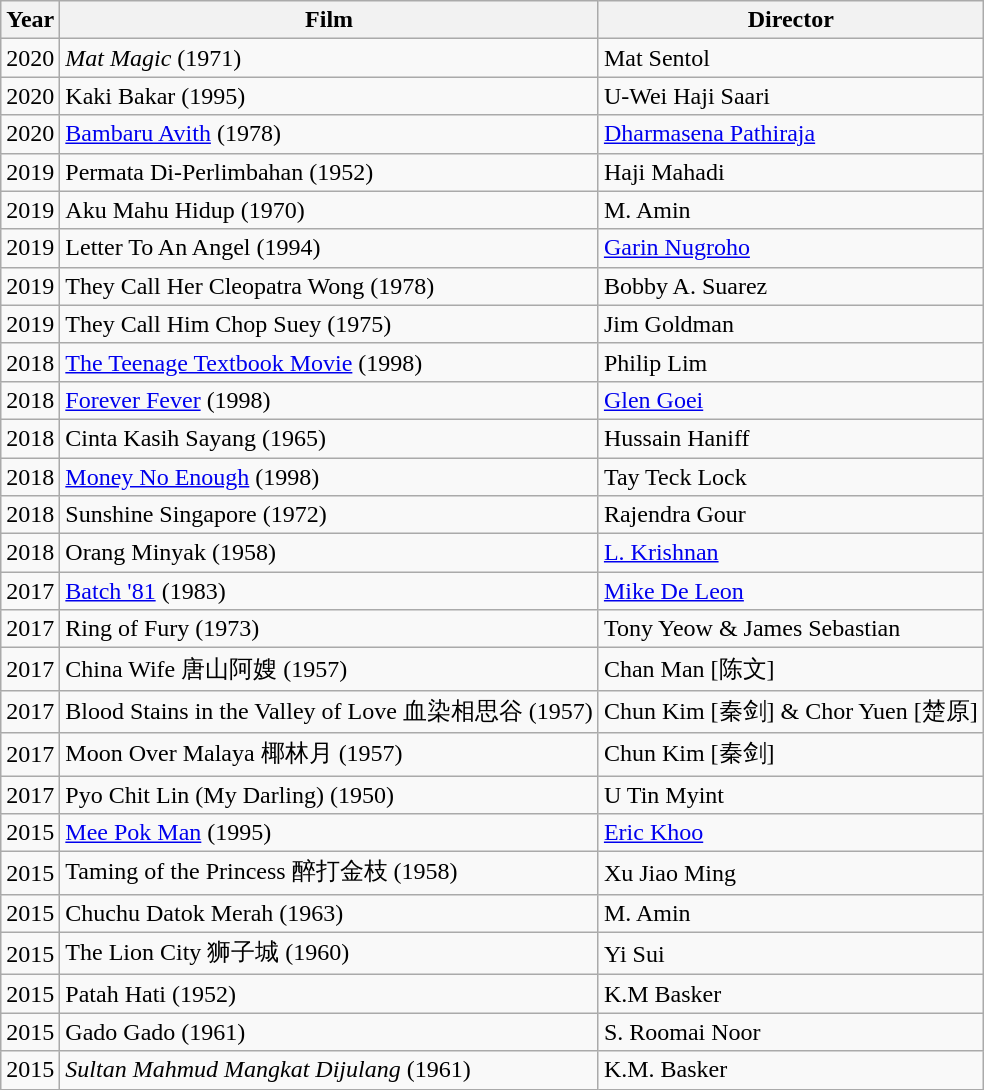<table class="wikitable sortable mw-collapsible">
<tr>
<th>Year</th>
<th>Film</th>
<th>Director</th>
</tr>
<tr>
<td>2020</td>
<td><em>Mat Magic</em> (1971)</td>
<td>Mat Sentol</td>
</tr>
<tr>
<td>2020</td>
<td>Kaki Bakar (1995)</td>
<td>U-Wei Haji Saari</td>
</tr>
<tr>
<td>2020</td>
<td><a href='#'>Bambaru Avith</a> (1978)</td>
<td><a href='#'>Dharmasena Pathiraja</a></td>
</tr>
<tr>
<td>2019</td>
<td>Permata Di-Perlimbahan (1952)</td>
<td>Haji Mahadi</td>
</tr>
<tr>
<td>2019</td>
<td>Aku Mahu Hidup (1970)</td>
<td>M. Amin</td>
</tr>
<tr>
<td>2019</td>
<td>Letter To An Angel (1994)</td>
<td><a href='#'>Garin Nugroho</a></td>
</tr>
<tr>
<td>2019</td>
<td>They Call Her Cleopatra Wong (1978)</td>
<td>Bobby A. Suarez</td>
</tr>
<tr>
<td>2019</td>
<td>They Call Him Chop Suey (1975)</td>
<td>Jim Goldman</td>
</tr>
<tr>
<td>2018</td>
<td><a href='#'>The Teenage Textbook Movie</a> (1998)</td>
<td>Philip Lim</td>
</tr>
<tr>
<td>2018</td>
<td><a href='#'>Forever Fever</a> (1998)</td>
<td><a href='#'>Glen Goei</a></td>
</tr>
<tr>
<td>2018</td>
<td>Cinta Kasih Sayang (1965)</td>
<td>Hussain Haniff</td>
</tr>
<tr>
<td>2018</td>
<td><a href='#'>Money No Enough</a> (1998)</td>
<td>Tay Teck Lock</td>
</tr>
<tr>
<td>2018</td>
<td>Sunshine Singapore (1972)</td>
<td>Rajendra Gour</td>
</tr>
<tr>
<td>2018</td>
<td>Orang Minyak (1958)</td>
<td><a href='#'>L. Krishnan</a></td>
</tr>
<tr>
<td>2017</td>
<td><a href='#'>Batch '81</a> (1983)</td>
<td><a href='#'>Mike De Leon</a></td>
</tr>
<tr>
<td>2017</td>
<td>Ring of Fury (1973)</td>
<td>Tony Yeow & James Sebastian</td>
</tr>
<tr>
<td>2017</td>
<td>China Wife 唐山阿嫂 (1957)</td>
<td>Chan Man [陈文]</td>
</tr>
<tr>
<td>2017</td>
<td>Blood Stains in the Valley of Love 血染相思谷 (1957)</td>
<td>Chun Kim [秦剑] & Chor Yuen [楚原]</td>
</tr>
<tr>
<td>2017</td>
<td>Moon Over Malaya 椰林月 (1957)</td>
<td>Chun Kim [秦剑]</td>
</tr>
<tr>
<td>2017</td>
<td>Pyo Chit Lin (My Darling) (1950)</td>
<td>U Tin Myint</td>
</tr>
<tr>
<td>2015</td>
<td><a href='#'>Mee Pok Man</a> (1995)</td>
<td><a href='#'>Eric Khoo</a></td>
</tr>
<tr>
<td>2015</td>
<td>Taming of the Princess 醉打金枝 (1958)</td>
<td>Xu Jiao Ming</td>
</tr>
<tr>
<td>2015</td>
<td>Chuchu Datok Merah (1963)</td>
<td>M. Amin</td>
</tr>
<tr>
<td>2015</td>
<td>The Lion City 狮子城 (1960)</td>
<td>Yi Sui</td>
</tr>
<tr>
<td>2015</td>
<td>Patah Hati (1952)</td>
<td>K.M Basker</td>
</tr>
<tr>
<td>2015</td>
<td>Gado Gado (1961)</td>
<td>S. Roomai Noor</td>
</tr>
<tr>
<td>2015</td>
<td><em>Sultan Mahmud Mangkat Dijulang</em> (1961)</td>
<td>K.M. Basker</td>
</tr>
</table>
